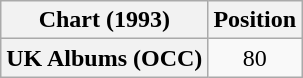<table class="wikitable plainrowheaders" style="text-align:center;">
<tr>
<th scope="col">Chart (1993)</th>
<th scope="col">Position</th>
</tr>
<tr>
<th scope="row">UK Albums (OCC)</th>
<td>80</td>
</tr>
</table>
